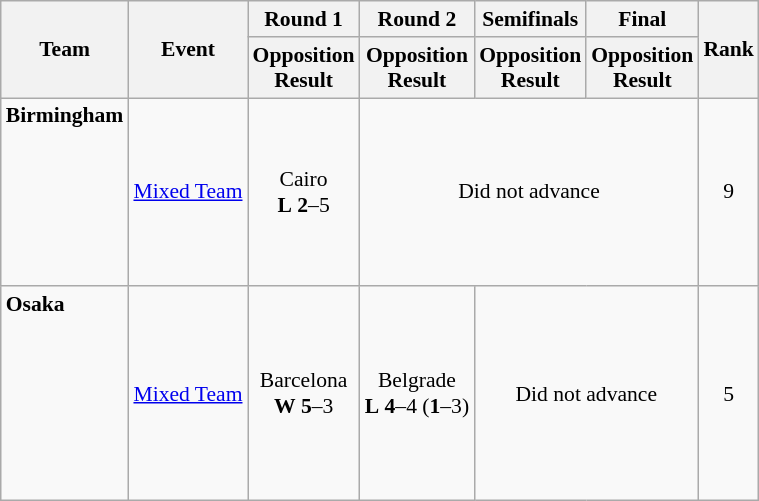<table class="wikitable" border="1" style="font-size:90%">
<tr>
<th rowspan=2>Team</th>
<th rowspan=2>Event</th>
<th>Round 1</th>
<th>Round 2</th>
<th>Semifinals</th>
<th>Final</th>
<th rowspan=2>Rank</th>
</tr>
<tr>
<th>Opposition<br>Result</th>
<th>Opposition<br>Result</th>
<th>Opposition<br>Result</th>
<th>Opposition<br>Result</th>
</tr>
<tr>
<td><strong>Birmingham</strong><br><br><br><br><br><br><br></td>
<td><a href='#'>Mixed Team</a></td>
<td align=center>Cairo <br> <strong>L</strong> <strong>2</strong>–5</td>
<td align=center colspan=3>Did not advance</td>
<td align=center>9</td>
</tr>
<tr>
<td><strong>Osaka</strong><br><br><br><br><br><br><br><br></td>
<td><a href='#'>Mixed Team</a></td>
<td align=center>Barcelona <br> <strong>W</strong> <strong>5</strong>–3</td>
<td align=center>Belgrade <br> <strong>L</strong> <strong>4</strong>–4 (<strong>1</strong>–3)</td>
<td align=center colspan=2>Did not advance</td>
<td align=center>5</td>
</tr>
</table>
